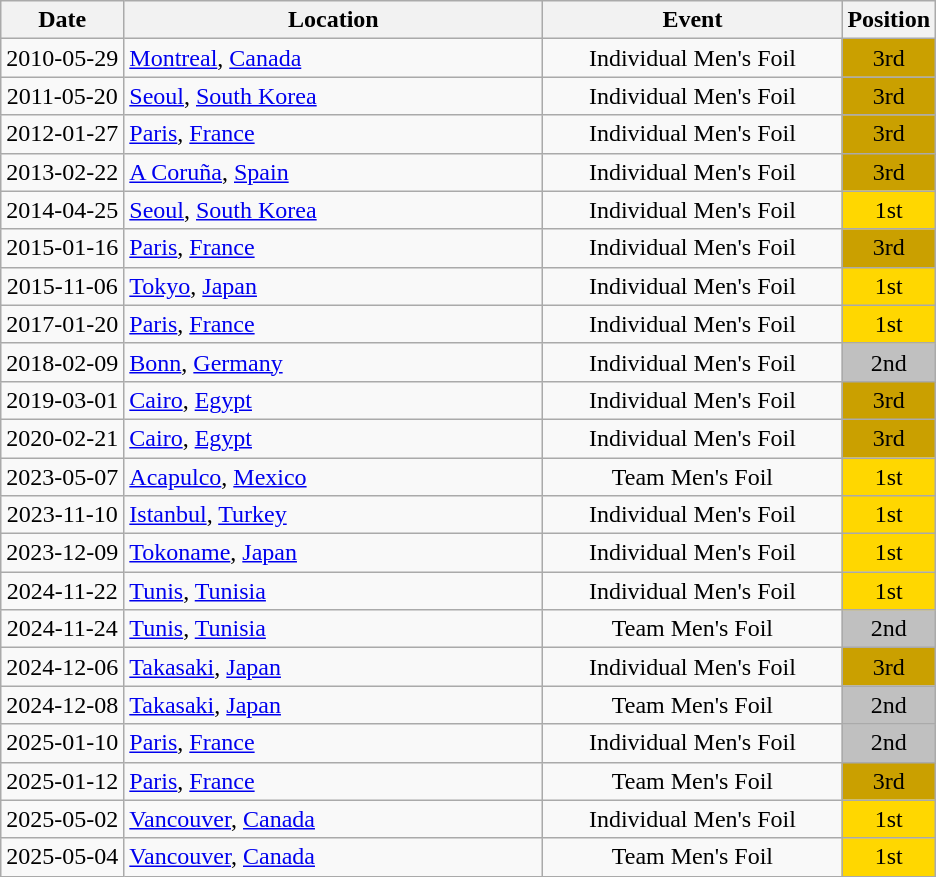<table class="wikitable" style="text-align:center;">
<tr>
<th>Date</th>
<th style="width:17em">Location</th>
<th style="width:12em">Event</th>
<th>Position</th>
</tr>
<tr>
<td>2010-05-29</td>
<td rowspan="1" align="left"> <a href='#'>Montreal</a>, <a href='#'>Canada</a></td>
<td>Individual Men's Foil</td>
<td bgcolor="caramel">3rd</td>
</tr>
<tr>
<td>2011-05-20</td>
<td rowspan="1" align="left"> <a href='#'>Seoul</a>, <a href='#'>South Korea</a></td>
<td>Individual Men's Foil</td>
<td bgcolor="caramel">3rd</td>
</tr>
<tr>
<td>2012-01-27</td>
<td rowspan="1" align="left"> <a href='#'>Paris</a>, <a href='#'>France</a></td>
<td>Individual Men's Foil</td>
<td bgcolor="caramel">3rd</td>
</tr>
<tr>
<td>2013-02-22</td>
<td rowspan="1" align="left"> <a href='#'>A Coruña</a>, <a href='#'>Spain</a></td>
<td>Individual Men's Foil</td>
<td bgcolor="caramel">3rd</td>
</tr>
<tr>
<td>2014-04-25</td>
<td rowspan="1" align="left"> <a href='#'>Seoul</a>, <a href='#'>South Korea</a></td>
<td>Individual Men's Foil</td>
<td bgcolor="gold">1st</td>
</tr>
<tr>
<td>2015-01-16</td>
<td rowspan="1" align="left"> <a href='#'>Paris</a>, <a href='#'>France</a></td>
<td>Individual Men's Foil</td>
<td bgcolor="caramel">3rd</td>
</tr>
<tr>
<td>2015-11-06</td>
<td rowspan="1" align="left"> <a href='#'>Tokyo</a>, <a href='#'>Japan</a></td>
<td>Individual Men's Foil</td>
<td bgcolor="gold">1st</td>
</tr>
<tr>
<td>2017-01-20</td>
<td rowspan="1" align="left"> <a href='#'>Paris</a>, <a href='#'>France</a></td>
<td>Individual Men's Foil</td>
<td bgcolor="gold">1st</td>
</tr>
<tr>
<td>2018-02-09</td>
<td rowspan="1" align="left"> <a href='#'>Bonn</a>, <a href='#'>Germany</a></td>
<td>Individual Men's Foil</td>
<td bgcolor="silver">2nd</td>
</tr>
<tr>
<td>2019-03-01</td>
<td rowspan="1" align="left"> <a href='#'>Cairo</a>, <a href='#'>Egypt</a></td>
<td>Individual Men's Foil</td>
<td bgcolor="caramel">3rd</td>
</tr>
<tr>
<td>2020-02-21</td>
<td rowspan="1" align="left"> <a href='#'>Cairo</a>, <a href='#'>Egypt</a></td>
<td>Individual Men's Foil</td>
<td bgcolor="caramel">3rd</td>
</tr>
<tr>
<td>2023-05-07</td>
<td rowspan="1" align="left"> <a href='#'>Acapulco</a>, <a href='#'>Mexico</a></td>
<td>Team Men's Foil</td>
<td bgcolor="gold">1st</td>
</tr>
<tr>
<td>2023-11-10</td>
<td rowspan="1" align="left"> <a href='#'>Istanbul</a>, <a href='#'>Turkey</a></td>
<td>Individual Men's Foil</td>
<td bgcolor="gold">1st</td>
</tr>
<tr>
<td>2023-12-09</td>
<td rowspan="1" align="left"> <a href='#'>Tokoname</a>, <a href='#'>Japan</a></td>
<td>Individual Men's Foil</td>
<td bgcolor="gold">1st</td>
</tr>
<tr>
<td>2024-11-22</td>
<td rowspan="1" align="left"> <a href='#'>Tunis</a>, <a href='#'>Tunisia</a></td>
<td>Individual Men's Foil</td>
<td bgcolor="gold">1st</td>
</tr>
<tr>
<td>2024-11-24</td>
<td rowspan="1" align="left"> <a href='#'>Tunis</a>, <a href='#'>Tunisia</a></td>
<td>Team Men's Foil</td>
<td bgcolor="silver">2nd</td>
</tr>
<tr>
<td>2024-12-06</td>
<td rowspan="1" align="left"> <a href='#'>Takasaki</a>, <a href='#'>Japan</a></td>
<td>Individual Men's Foil</td>
<td bgcolor="caramel">3rd</td>
</tr>
<tr>
<td>2024-12-08</td>
<td rowspan="1" align="left"> <a href='#'>Takasaki</a>, <a href='#'>Japan</a></td>
<td>Team Men's Foil</td>
<td bgcolor="silver">2nd</td>
</tr>
<tr>
<td>2025-01-10</td>
<td rowspan="1" align="left"> <a href='#'>Paris</a>, <a href='#'>France</a></td>
<td>Individual Men's Foil</td>
<td bgcolor="silver">2nd</td>
</tr>
<tr>
<td>2025-01-12</td>
<td rowspan="1" align="left"> <a href='#'>Paris</a>, <a href='#'>France</a></td>
<td>Team Men's Foil</td>
<td bgcolor="caramel">3rd</td>
</tr>
<tr>
<td>2025-05-02</td>
<td rowspan="1" align="left"> <a href='#'>Vancouver</a>, <a href='#'>Canada</a></td>
<td>Individual Men's Foil</td>
<td bgcolor="gold">1st</td>
</tr>
<tr>
<td>2025-05-04</td>
<td rowspan="1" align="left"> <a href='#'>Vancouver</a>, <a href='#'>Canada</a></td>
<td>Team Men's Foil</td>
<td bgcolor="gold">1st</td>
</tr>
</table>
